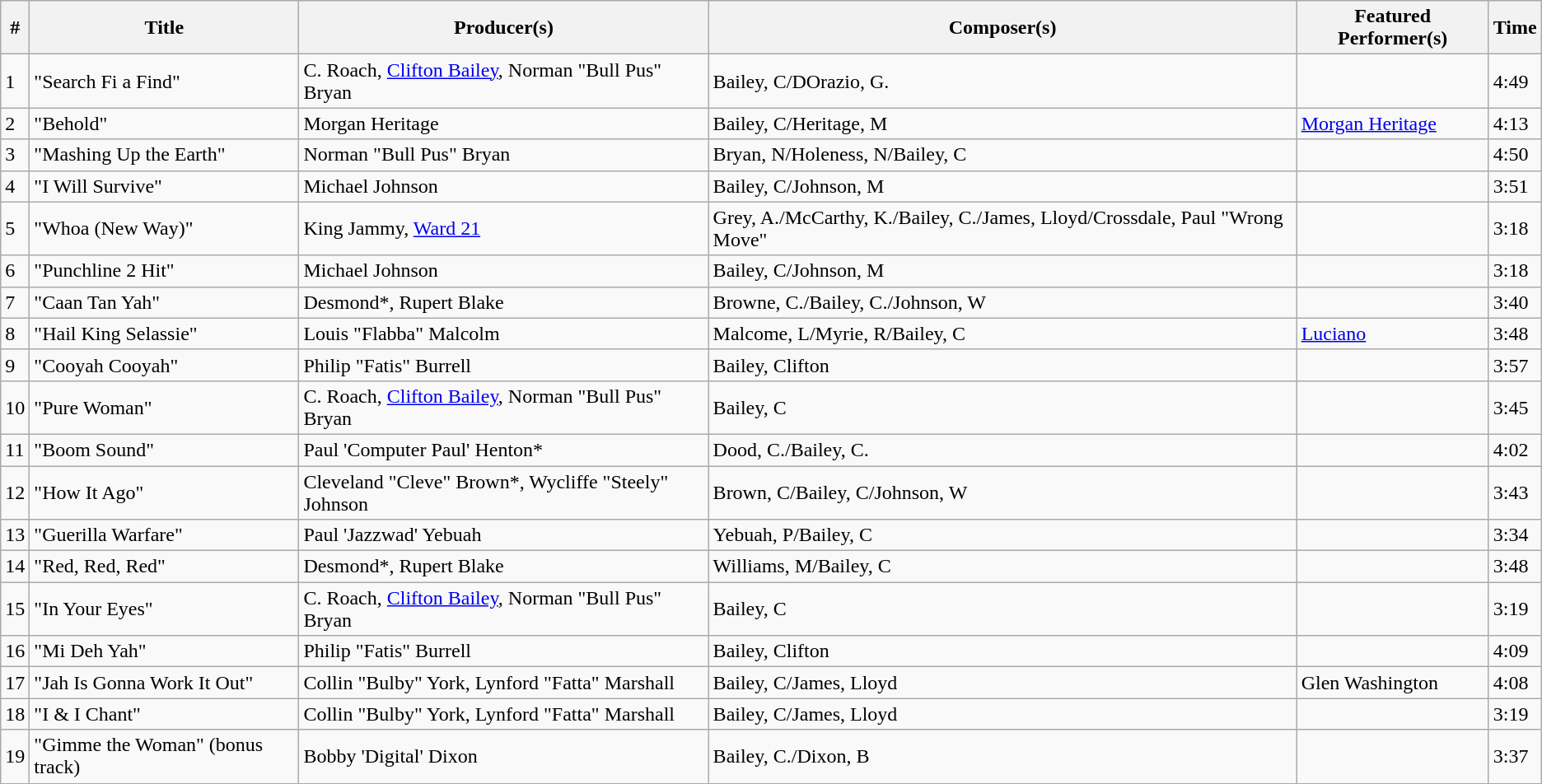<table class="wikitable">
<tr>
<th align="center">#</th>
<th align="center">Title</th>
<th align="center">Producer(s)</th>
<th align="center">Composer(s)</th>
<th align="center">Featured Performer(s)</th>
<th align="center">Time</th>
</tr>
<tr>
<td>1</td>
<td>"Search Fi a Find"</td>
<td>C. Roach, <a href='#'>Clifton Bailey</a>, Norman "Bull Pus" Bryan</td>
<td>Bailey, C/DOrazio, G.</td>
<td></td>
<td>4:49</td>
</tr>
<tr>
<td>2</td>
<td>"Behold"</td>
<td>Morgan Heritage</td>
<td>Bailey, C/Heritage, M</td>
<td><a href='#'>Morgan Heritage</a></td>
<td>4:13</td>
</tr>
<tr>
<td>3</td>
<td>"Mashing Up the Earth"</td>
<td>Norman "Bull Pus" Bryan</td>
<td>Bryan, N/Holeness, N/Bailey, C</td>
<td></td>
<td>4:50</td>
</tr>
<tr>
<td>4</td>
<td>"I Will Survive"</td>
<td>Michael Johnson</td>
<td>Bailey, C/Johnson, M</td>
<td></td>
<td>3:51</td>
</tr>
<tr>
<td>5</td>
<td>"Whoa (New Way)"</td>
<td>King Jammy, <a href='#'>Ward 21</a></td>
<td>Grey, A./McCarthy, K./Bailey, C./James, Lloyd/Crossdale, Paul "Wrong Move"</td>
<td></td>
<td>3:18</td>
</tr>
<tr>
<td>6</td>
<td>"Punchline 2 Hit"</td>
<td>Michael Johnson</td>
<td>Bailey, C/Johnson, M</td>
<td></td>
<td>3:18</td>
</tr>
<tr>
<td>7</td>
<td>"Caan Tan Yah"</td>
<td>Desmond*, Rupert Blake</td>
<td>Browne, C./Bailey, C./Johnson, W</td>
<td></td>
<td>3:40</td>
</tr>
<tr>
<td>8</td>
<td>"Hail King Selassie"</td>
<td>Louis "Flabba" Malcolm</td>
<td>Malcome, L/Myrie, R/Bailey, C</td>
<td><a href='#'>Luciano</a></td>
<td>3:48</td>
</tr>
<tr>
<td>9</td>
<td>"Cooyah Cooyah"</td>
<td>Philip "Fatis" Burrell</td>
<td>Bailey, Clifton</td>
<td></td>
<td>3:57</td>
</tr>
<tr>
<td>10</td>
<td>"Pure Woman"</td>
<td>C. Roach, <a href='#'>Clifton Bailey</a>, Norman "Bull Pus" Bryan</td>
<td>Bailey, C</td>
<td></td>
<td>3:45</td>
</tr>
<tr>
<td>11</td>
<td>"Boom Sound"</td>
<td>Paul 'Computer Paul' Henton*</td>
<td>Dood, C./Bailey, C.</td>
<td></td>
<td>4:02</td>
</tr>
<tr>
<td>12</td>
<td>"How It Ago"</td>
<td>Cleveland "Cleve" Brown*, Wycliffe "Steely" Johnson</td>
<td>Brown, C/Bailey, C/Johnson, W</td>
<td></td>
<td>3:43</td>
</tr>
<tr>
<td>13</td>
<td>"Guerilla Warfare"</td>
<td>Paul 'Jazzwad' Yebuah</td>
<td>Yebuah, P/Bailey, C</td>
<td></td>
<td>3:34</td>
</tr>
<tr>
<td>14</td>
<td>"Red, Red, Red"</td>
<td>Desmond*, Rupert Blake</td>
<td>Williams, M/Bailey, C</td>
<td></td>
<td>3:48</td>
</tr>
<tr>
<td>15</td>
<td>"In Your Eyes"</td>
<td>C. Roach, <a href='#'>Clifton Bailey</a>, Norman "Bull Pus" Bryan</td>
<td>Bailey, C</td>
<td></td>
<td>3:19</td>
</tr>
<tr>
<td>16</td>
<td>"Mi Deh Yah"</td>
<td>Philip "Fatis" Burrell</td>
<td>Bailey, Clifton</td>
<td></td>
<td>4:09</td>
</tr>
<tr>
<td>17</td>
<td>"Jah Is Gonna Work It Out"</td>
<td>Collin "Bulby" York, Lynford "Fatta" Marshall</td>
<td>Bailey, C/James, Lloyd</td>
<td>Glen Washington</td>
<td>4:08</td>
</tr>
<tr>
<td>18</td>
<td>"I & I Chant"</td>
<td>Collin "Bulby" York, Lynford "Fatta" Marshall</td>
<td>Bailey, C/James, Lloyd</td>
<td></td>
<td>3:19</td>
</tr>
<tr>
<td>19</td>
<td>"Gimme the Woman" (bonus track)</td>
<td>Bobby 'Digital' Dixon</td>
<td>Bailey, C./Dixon, B</td>
<td></td>
<td>3:37</td>
</tr>
<tr>
</tr>
</table>
